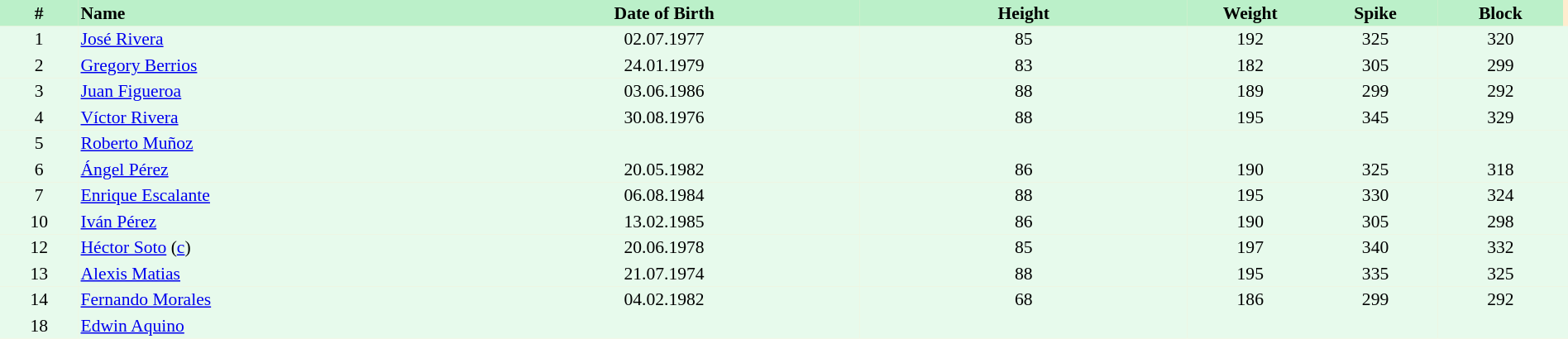<table border=0 cellpadding=2 cellspacing=0  |- bgcolor=#FFECCE style="text-align:center; font-size:90%;" width=100%>
<tr bgcolor=#BBF0C9>
<th width=5%>#</th>
<th width=25% align=left>Name</th>
<th width=25%>Date of Birth</th>
<th width=21%>Height</th>
<th width=8%>Weight</th>
<th width=8%>Spike</th>
<th width=8%>Block</th>
</tr>
<tr bgcolor=#E7FAEC>
<td>1</td>
<td align=left><a href='#'>José Rivera</a></td>
<td>02.07.1977</td>
<td>85</td>
<td>192</td>
<td>325</td>
<td>320</td>
<td></td>
</tr>
<tr bgcolor=#E7FAEC>
<td>2</td>
<td align=left><a href='#'>Gregory Berrios</a></td>
<td>24.01.1979</td>
<td>83</td>
<td>182</td>
<td>305</td>
<td>299</td>
<td></td>
</tr>
<tr bgcolor=#E7FAEC>
<td>3</td>
<td align=left><a href='#'>Juan Figueroa</a></td>
<td>03.06.1986</td>
<td>88</td>
<td>189</td>
<td>299</td>
<td>292</td>
<td></td>
</tr>
<tr bgcolor=#E7FAEC>
<td>4</td>
<td align=left><a href='#'>Víctor Rivera</a></td>
<td>30.08.1976</td>
<td>88</td>
<td>195</td>
<td>345</td>
<td>329</td>
<td></td>
</tr>
<tr bgcolor=#E7FAEC>
<td>5</td>
<td align=left><a href='#'>Roberto Muñoz</a></td>
<td></td>
<td></td>
<td></td>
<td></td>
<td></td>
<td></td>
</tr>
<tr bgcolor=#E7FAEC>
<td>6</td>
<td align=left><a href='#'>Ángel Pérez</a></td>
<td>20.05.1982</td>
<td>86</td>
<td>190</td>
<td>325</td>
<td>318</td>
<td></td>
</tr>
<tr bgcolor=#E7FAEC>
<td>7</td>
<td align=left><a href='#'>Enrique Escalante</a></td>
<td>06.08.1984</td>
<td>88</td>
<td>195</td>
<td>330</td>
<td>324</td>
<td></td>
</tr>
<tr bgcolor=#E7FAEC>
<td>10</td>
<td align=left><a href='#'>Iván Pérez</a></td>
<td>13.02.1985</td>
<td>86</td>
<td>190</td>
<td>305</td>
<td>298</td>
<td></td>
</tr>
<tr bgcolor=#E7FAEC>
<td>12</td>
<td align=left><a href='#'>Héctor Soto</a> (<a href='#'>c</a>)</td>
<td>20.06.1978</td>
<td>85</td>
<td>197</td>
<td>340</td>
<td>332</td>
<td></td>
</tr>
<tr bgcolor=#E7FAEC>
<td>13</td>
<td align=left><a href='#'>Alexis Matias</a></td>
<td>21.07.1974</td>
<td>88</td>
<td>195</td>
<td>335</td>
<td>325</td>
<td></td>
</tr>
<tr bgcolor=#E7FAEC>
<td>14</td>
<td align=left><a href='#'>Fernando Morales</a></td>
<td>04.02.1982</td>
<td>68</td>
<td>186</td>
<td>299</td>
<td>292</td>
<td></td>
</tr>
<tr bgcolor=#E7FAEC>
<td>18</td>
<td align=left><a href='#'>Edwin Aquino</a></td>
<td></td>
<td></td>
<td></td>
<td></td>
<td></td>
<td></td>
</tr>
</table>
